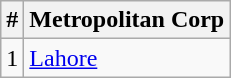<table class="wikitable">
<tr>
<th>#</th>
<th>Metropolitan Corp</th>
</tr>
<tr>
<td>1</td>
<td><a href='#'>Lahore</a></td>
</tr>
</table>
